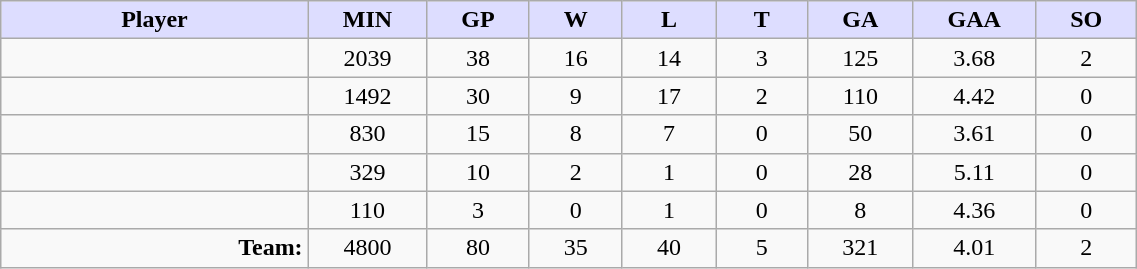<table style="width:60%;" class="wikitable sortable">
<tr>
<th style="background:#ddf; width:10%;">Player</th>
<th style="width:3%; background:#ddf;" title="Minutes played">MIN</th>
<th style="width:3%; background:#ddf;" title="Games played in">GP</th>
<th style="width:3%; background:#ddf;" title="Games played in">W</th>
<th style="width:3%; background:#ddf;" title="Games played in">L</th>
<th style="width:3%; background:#ddf;" title="Ties">T</th>
<th style="width:3%; background:#ddf;" title="Goals against">GA</th>
<th style="width:3%; background:#ddf;" title="Goals against average">GAA</th>
<th style="width:3%; background:#ddf;" title="Shut-outs">SO</th>
</tr>
<tr style="text-align:center;">
<td style="text-align:right;"></td>
<td>2039</td>
<td>38</td>
<td>16</td>
<td>14</td>
<td>3</td>
<td>125</td>
<td>3.68</td>
<td>2</td>
</tr>
<tr style="text-align:center;">
<td style="text-align:right;"></td>
<td>1492</td>
<td>30</td>
<td>9</td>
<td>17</td>
<td>2</td>
<td>110</td>
<td>4.42</td>
<td>0</td>
</tr>
<tr style="text-align:center;">
<td style="text-align:right;"></td>
<td>830</td>
<td>15</td>
<td>8</td>
<td>7</td>
<td>0</td>
<td>50</td>
<td>3.61</td>
<td>0</td>
</tr>
<tr style="text-align:center;">
<td style="text-align:right;"></td>
<td>329</td>
<td>10</td>
<td>2</td>
<td>1</td>
<td>0</td>
<td>28</td>
<td>5.11</td>
<td>0</td>
</tr>
<tr style="text-align:center;">
<td style="text-align:right;"></td>
<td>110</td>
<td>3</td>
<td>0</td>
<td>1</td>
<td>0</td>
<td>8</td>
<td>4.36</td>
<td>0</td>
</tr>
<tr style="text-align:center;">
<td style="text-align:right;"><strong>Team:</strong></td>
<td>4800</td>
<td>80</td>
<td>35</td>
<td>40</td>
<td>5</td>
<td>321</td>
<td>4.01</td>
<td>2</td>
</tr>
</table>
